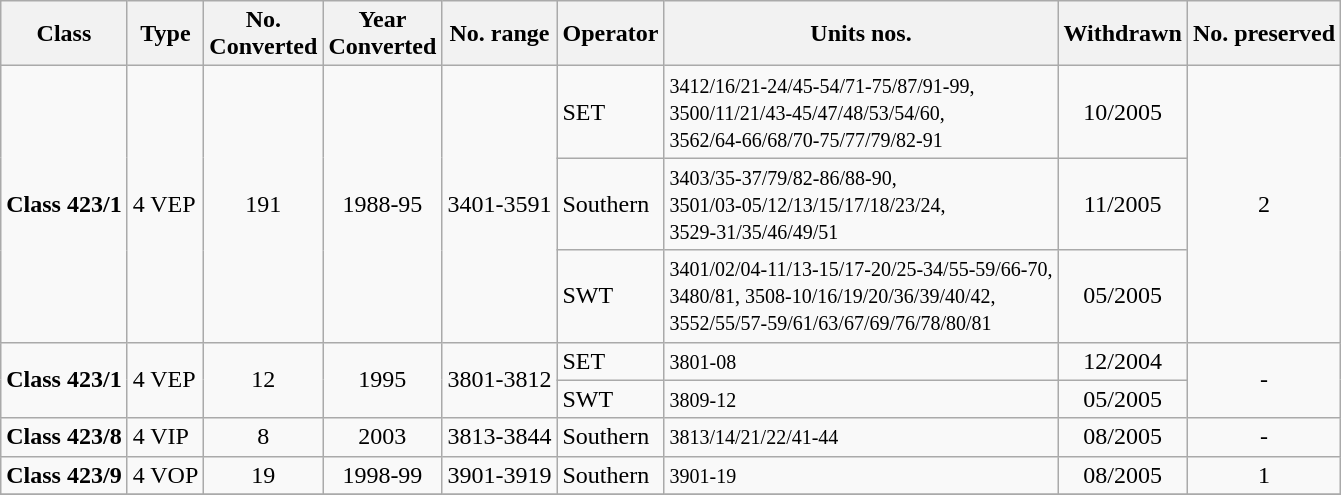<table class="wikitable">
<tr>
<th>Class</th>
<th>Type</th>
<th>No.<br>Converted</th>
<th>Year<br>Converted</th>
<th>No. range</th>
<th align=left>Operator</th>
<th align=left>Units nos.</th>
<th>Withdrawn</th>
<th>No. preserved</th>
</tr>
<tr>
<td rowspan=3><strong>Class 423/1</strong></td>
<td rowspan=3>4 VEP</td>
<td rowspan=3 align=center>191</td>
<td rowspan=3 align=center>1988-95</td>
<td rowspan=3 align=center>3401-3591</td>
<td>SET</td>
<td><small>3412/16/21-24/45-54/71-75/87/91-99, <br>3500/11/21/43-45/47/48/53/54/60, <br>3562/64-66/68/70-75/77/79/82-91</small></td>
<td align=center>10/2005</td>
<td align=center rowspan=3>2</td>
</tr>
<tr>
<td>Southern</td>
<td><small>3403/35-37/79/82-86/88-90, <br>3501/03-05/12/13/15/17/18/23/24, <br>3529-31/35/46/49/51</small></td>
<td align=center>11/2005</td>
</tr>
<tr>
<td>SWT</td>
<td><small>3401/02/04-11/13-15/17-20/25-34/55-59/66-70, <br>3480/81, 3508-10/16/19/20/36/39/40/42, <br>3552/55/57-59/61/63/67/69/76/78/80/81</small></td>
<td align=center>05/2005</td>
</tr>
<tr>
<td rowspan=2><strong>Class 423/1</strong></td>
<td rowspan=2>4 VEP</td>
<td rowspan=2 align=center>12</td>
<td rowspan=2 align=center>1995</td>
<td rowspan=2 align=center>3801-3812</td>
<td>SET</td>
<td><small>3801-08</small></td>
<td align=center>12/2004</td>
<td rowspan=2 align=center>-</td>
</tr>
<tr>
<td>SWT</td>
<td><small>3809-12</small></td>
<td align=center>05/2005</td>
</tr>
<tr>
<td><strong>Class 423/8</strong></td>
<td>4 VIP</td>
<td align=center>8</td>
<td align=center>2003</td>
<td align=center>3813-3844</td>
<td>Southern</td>
<td><small>3813/14/21/22/41-44</small></td>
<td align=center>08/2005</td>
<td align=center>-</td>
</tr>
<tr>
<td><strong>Class 423/9</strong></td>
<td>4 VOP</td>
<td align=center>19</td>
<td align=center>1998-99</td>
<td align=center>3901-3919</td>
<td>Southern</td>
<td><small>3901-19</small></td>
<td align=center>08/2005</td>
<td align=center>1</td>
</tr>
<tr>
</tr>
</table>
